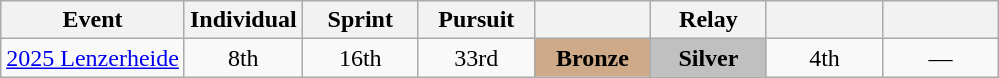<table class="wikitable" style="text-align: center;">
<tr ">
<th>Event</th>
<th style="width:70px;">Individual</th>
<th style="width:70px;">Sprint</th>
<th style="width:70px;">Pursuit</th>
<th style="width:70px;"></th>
<th style="width:70px;">Relay</th>
<th style="width:70px;"></th>
<th style="width:70px;"></th>
</tr>
<tr>
<td align=left> <a href='#'>2025 Lenzerheide</a></td>
<td>8th</td>
<td>16th</td>
<td>33rd</td>
<td style="background:#cfaa88;"><strong>Bronze</strong></td>
<td style="background:silver"><strong>Silver</strong></td>
<td>4th</td>
<td>—</td>
</tr>
</table>
